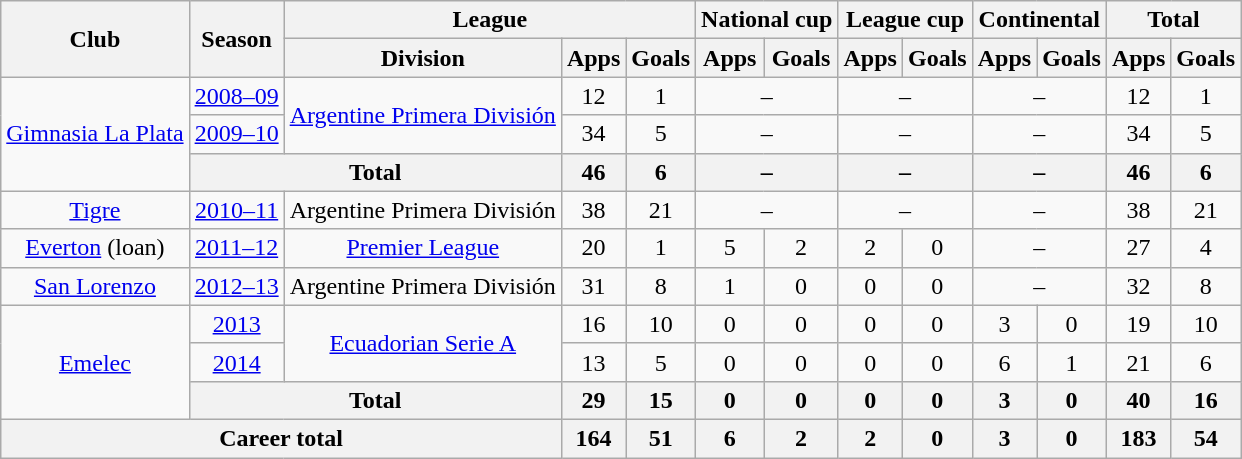<table class="wikitable" style="text-align:center">
<tr>
<th rowspan="2">Club</th>
<th rowspan="2">Season</th>
<th colspan="3">League</th>
<th colspan="2">National cup</th>
<th colspan="2">League cup</th>
<th colspan="2">Continental</th>
<th colspan="2">Total</th>
</tr>
<tr>
<th>Division</th>
<th>Apps</th>
<th>Goals</th>
<th>Apps</th>
<th>Goals</th>
<th>Apps</th>
<th>Goals</th>
<th>Apps</th>
<th>Goals</th>
<th>Apps</th>
<th>Goals</th>
</tr>
<tr>
<td rowspan="3"><a href='#'>Gimnasia La Plata</a></td>
<td><a href='#'>2008–09</a></td>
<td rowspan="2"><a href='#'>Argentine Primera División</a></td>
<td>12</td>
<td>1</td>
<td colspan="2">–</td>
<td colspan="2">–</td>
<td colspan="2">–</td>
<td>12</td>
<td>1</td>
</tr>
<tr>
<td><a href='#'>2009–10</a></td>
<td>34</td>
<td>5</td>
<td colspan="2">–</td>
<td colspan="2">–</td>
<td colspan="2">–</td>
<td>34</td>
<td>5</td>
</tr>
<tr>
<th colspan="2">Total</th>
<th>46</th>
<th>6</th>
<th colspan="2">–</th>
<th colspan="2">–</th>
<th colspan="2">–</th>
<th>46</th>
<th>6</th>
</tr>
<tr>
<td><a href='#'>Tigre</a></td>
<td><a href='#'>2010–11</a></td>
<td>Argentine Primera División</td>
<td>38</td>
<td>21</td>
<td colspan="2">–</td>
<td colspan="2">–</td>
<td colspan="2">–</td>
<td>38</td>
<td>21</td>
</tr>
<tr>
<td><a href='#'>Everton</a> (loan)</td>
<td><a href='#'>2011–12</a></td>
<td><a href='#'>Premier League</a></td>
<td>20</td>
<td>1</td>
<td>5</td>
<td>2</td>
<td>2</td>
<td>0</td>
<td colspan="2">–</td>
<td>27</td>
<td>4</td>
</tr>
<tr>
<td><a href='#'>San Lorenzo</a></td>
<td><a href='#'>2012–13</a></td>
<td>Argentine Primera División</td>
<td>31</td>
<td>8</td>
<td>1</td>
<td>0</td>
<td>0</td>
<td>0</td>
<td colspan="2">–</td>
<td>32</td>
<td>8</td>
</tr>
<tr>
<td rowspan="3"><a href='#'>Emelec</a></td>
<td><a href='#'>2013</a></td>
<td rowspan="2"><a href='#'>Ecuadorian Serie A</a></td>
<td>16</td>
<td>10</td>
<td>0</td>
<td>0</td>
<td>0</td>
<td>0</td>
<td>3</td>
<td>0</td>
<td>19</td>
<td>10</td>
</tr>
<tr>
<td><a href='#'>2014</a></td>
<td>13</td>
<td>5</td>
<td>0</td>
<td>0</td>
<td>0</td>
<td>0</td>
<td>6</td>
<td>1</td>
<td>21</td>
<td>6</td>
</tr>
<tr>
<th colspan="2">Total</th>
<th>29</th>
<th>15</th>
<th>0</th>
<th>0</th>
<th>0</th>
<th>0</th>
<th>3</th>
<th>0</th>
<th>40</th>
<th>16</th>
</tr>
<tr>
<th colspan="3">Career total</th>
<th>164</th>
<th>51</th>
<th>6</th>
<th>2</th>
<th>2</th>
<th>0</th>
<th>3</th>
<th>0</th>
<th>183</th>
<th>54</th>
</tr>
</table>
